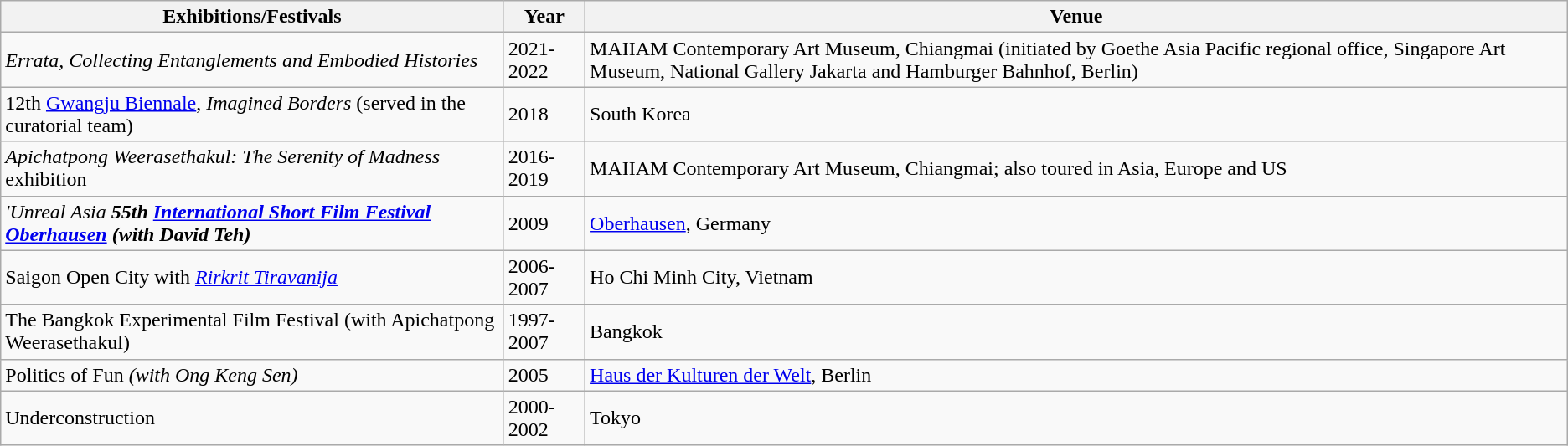<table class="wikitable">
<tr>
<th>Exhibitions/Festivals</th>
<th>Year</th>
<th>Venue</th>
</tr>
<tr>
<td><em>Errata, Collecting Entanglements and Embodied Histories</em></td>
<td>2021-2022</td>
<td>MAIIAM Contemporary Art Museum, Chiangmai (initiated by Goethe Asia Pacific regional office, Singapore Art Museum, National Gallery Jakarta and Hamburger Bahnhof, Berlin)</td>
</tr>
<tr>
<td>12th <a href='#'>Gwangju Biennale</a>, <em>Imagined Borders</em> (served in the curatorial team)</td>
<td>2018</td>
<td>South Korea</td>
</tr>
<tr>
<td><em>Apichatpong Weerasethakul:</em> <em>The Serenity of Madness</em> exhibition</td>
<td>2016-2019</td>
<td>MAIIAM Contemporary Art Museum, Chiangmai; also toured in Asia, Europe and US</td>
</tr>
<tr>
<td><em>'Unreal Asia<strong> 55th <a href='#'>International Short Film Festival Oberhausen</a> (with David Teh)</td>
<td>2009</td>
<td><a href='#'>Oberhausen</a>, Germany</td>
</tr>
<tr>
<td></em>Saigon Open City with<em> <a href='#'>Rirkrit Tiravanija</a></td>
<td>2006-2007</td>
<td>Ho Chi Minh City, Vietnam</td>
</tr>
<tr>
<td>The Bangkok Experimental Film Festival (with Apichatpong Weerasethakul)</td>
<td>1997-2007</td>
<td>Bangkok</td>
</tr>
<tr>
<td></em>Politics of Fun<em> (with Ong Keng Sen)</td>
<td>2005</td>
<td><a href='#'>Haus der Kulturen der Welt</a>, Berlin</td>
</tr>
<tr>
<td></em>Underconstruction<em></td>
<td>2000-2002</td>
<td>Tokyo</td>
</tr>
</table>
